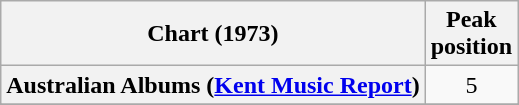<table class="wikitable sortable plainrowheaders" style="text-align:center;">
<tr>
<th scope="col">Chart (1973)</th>
<th scope="col">Peak<br>position</th>
</tr>
<tr>
<th scope="row">Australian Albums (<a href='#'>Kent Music Report</a>)</th>
<td align="center">5</td>
</tr>
<tr>
</tr>
<tr>
</tr>
<tr>
</tr>
<tr>
</tr>
</table>
